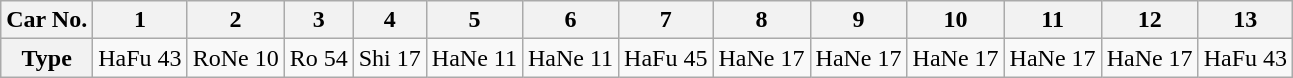<table class="wikitable">
<tr>
<th>Car No.</th>
<th>1</th>
<th>2</th>
<th>3</th>
<th>4</th>
<th>5</th>
<th>6</th>
<th>7</th>
<th>8</th>
<th>9</th>
<th>10</th>
<th>11</th>
<th>12</th>
<th>13</th>
</tr>
<tr>
<th>Type</th>
<td>HaFu 43</td>
<td>RoNe 10</td>
<td>Ro 54</td>
<td>Shi 17</td>
<td>HaNe 11</td>
<td>HaNe 11</td>
<td>HaFu 45</td>
<td>HaNe 17</td>
<td>HaNe 17</td>
<td>HaNe 17</td>
<td>HaNe 17</td>
<td>HaNe 17</td>
<td>HaFu 43</td>
</tr>
</table>
